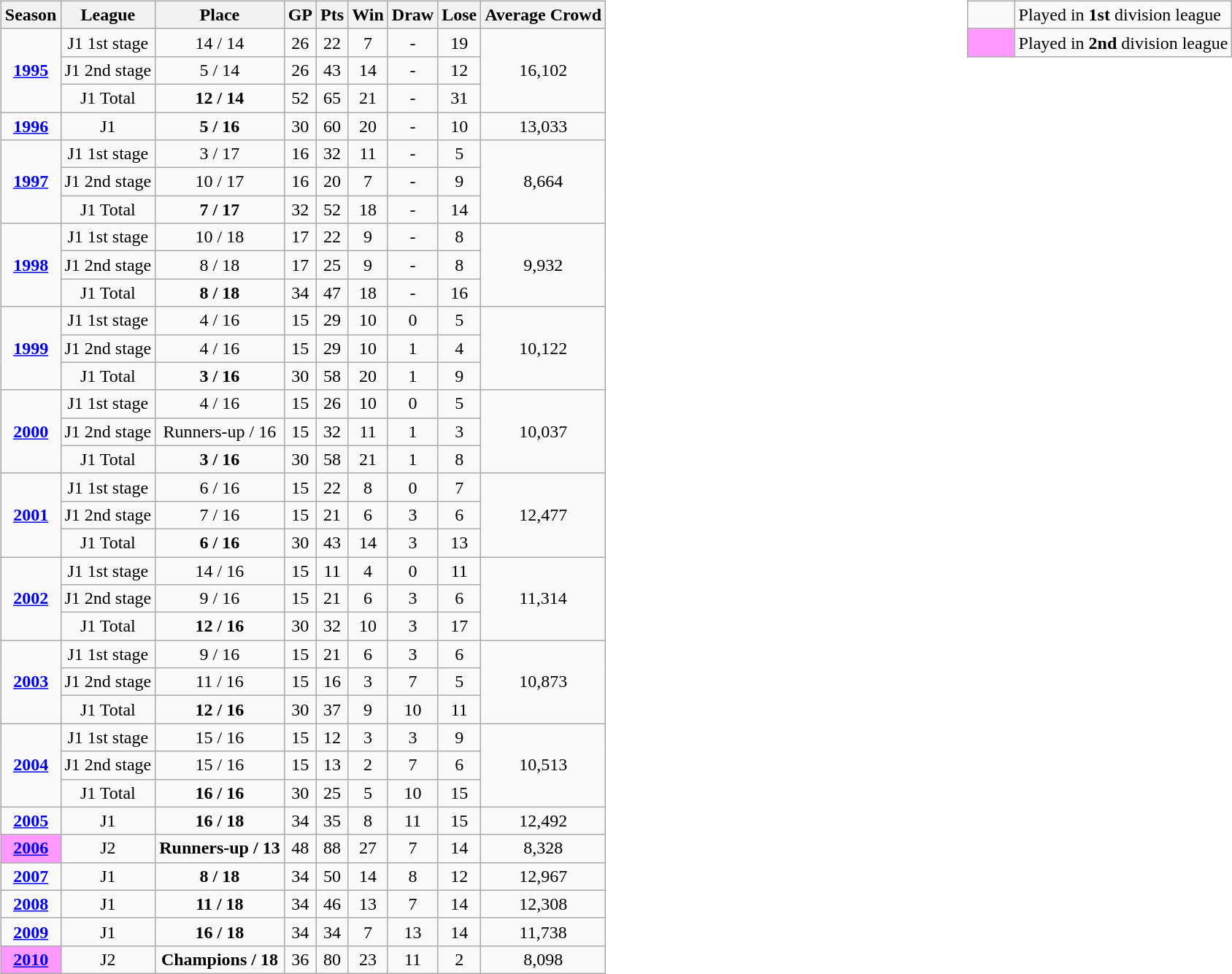<table width=100%>
<tr>
<td><br><table class="wikitable" style="text-align: center;">
<tr>
<th>Season</th>
<th>League</th>
<th>Place</th>
<th>GP</th>
<th>Pts</th>
<th>Win</th>
<th>Draw</th>
<th>Lose</th>
<th>Average Crowd</th>
</tr>
<tr>
<td rowspan="3"><strong><a href='#'>1995</a></strong></td>
<td>J1 1st stage</td>
<td>14 / 14</td>
<td>26</td>
<td>22</td>
<td>7</td>
<td>-</td>
<td>19</td>
<td rowspan="3">16,102</td>
</tr>
<tr>
<td>J1 2nd stage</td>
<td>5 / 14</td>
<td>26</td>
<td>43</td>
<td>14</td>
<td>-</td>
<td>12</td>
</tr>
<tr>
<td>J1 Total</td>
<td><strong>12 / 14</strong></td>
<td>52</td>
<td>65</td>
<td>21</td>
<td>-</td>
<td>31</td>
</tr>
<tr>
<td><strong><a href='#'>1996</a></strong></td>
<td>J1</td>
<td><strong>5 / 16</strong></td>
<td>30</td>
<td>60</td>
<td>20</td>
<td>-</td>
<td>10</td>
<td>13,033</td>
</tr>
<tr>
<td rowspan="3"><strong><a href='#'>1997</a></strong></td>
<td>J1 1st stage</td>
<td>3 / 17</td>
<td>16</td>
<td>32</td>
<td>11</td>
<td>-</td>
<td>5</td>
<td rowspan="3">8,664</td>
</tr>
<tr>
<td>J1 2nd stage</td>
<td>10 / 17</td>
<td>16</td>
<td>20</td>
<td>7</td>
<td>-</td>
<td>9</td>
</tr>
<tr>
<td>J1 Total</td>
<td><strong>7 / 17</strong></td>
<td>32</td>
<td>52</td>
<td>18</td>
<td>-</td>
<td>14</td>
</tr>
<tr>
<td rowspan="3"><strong><a href='#'>1998</a></strong></td>
<td>J1 1st stage</td>
<td>10 / 18</td>
<td>17</td>
<td>22</td>
<td>9</td>
<td>-</td>
<td>8</td>
<td rowspan="3">9,932</td>
</tr>
<tr>
<td>J1 2nd stage</td>
<td>8 / 18</td>
<td>17</td>
<td>25</td>
<td>9</td>
<td>-</td>
<td>8</td>
</tr>
<tr>
<td>J1 Total</td>
<td><strong>8 / 18</strong></td>
<td>34</td>
<td>47</td>
<td>18</td>
<td>-</td>
<td>16</td>
</tr>
<tr>
<td rowspan="3"><strong><a href='#'>1999</a></strong></td>
<td>J1 1st stage</td>
<td>4 / 16</td>
<td>15</td>
<td>29</td>
<td>10</td>
<td>0</td>
<td>5</td>
<td rowspan="3">10,122</td>
</tr>
<tr>
<td>J1 2nd stage</td>
<td>4 / 16</td>
<td>15</td>
<td>29</td>
<td>10</td>
<td>1</td>
<td>4</td>
</tr>
<tr>
<td>J1 Total</td>
<td><strong>3 / 16</strong></td>
<td>30</td>
<td>58</td>
<td>20</td>
<td>1</td>
<td>9</td>
</tr>
<tr>
<td rowspan="3"><strong><a href='#'>2000</a></strong></td>
<td>J1 1st stage</td>
<td>4 / 16</td>
<td>15</td>
<td>26</td>
<td>10</td>
<td>0</td>
<td>5</td>
<td rowspan="3">10,037</td>
</tr>
<tr>
<td>J1 2nd stage</td>
<td>Runners-up / 16</td>
<td>15</td>
<td>32</td>
<td>11</td>
<td>1</td>
<td>3</td>
</tr>
<tr>
<td>J1 Total</td>
<td><strong>3 / 16</strong></td>
<td>30</td>
<td>58</td>
<td>21</td>
<td>1</td>
<td>8</td>
</tr>
<tr>
<td rowspan="3"><strong><a href='#'>2001</a></strong></td>
<td>J1 1st stage</td>
<td>6 / 16</td>
<td>15</td>
<td>22</td>
<td>8</td>
<td>0</td>
<td>7</td>
<td rowspan="3">12,477</td>
</tr>
<tr>
<td>J1 2nd stage</td>
<td>7 / 16</td>
<td>15</td>
<td>21</td>
<td>6</td>
<td>3</td>
<td>6</td>
</tr>
<tr>
<td>J1 Total</td>
<td><strong>6 / 16</strong></td>
<td>30</td>
<td>43</td>
<td>14</td>
<td>3</td>
<td>13</td>
</tr>
<tr>
<td rowspan="3"><strong><a href='#'>2002</a></strong></td>
<td>J1 1st stage</td>
<td>14 / 16</td>
<td>15</td>
<td>11</td>
<td>4</td>
<td>0</td>
<td>11</td>
<td rowspan="3">11,314</td>
</tr>
<tr>
<td>J1 2nd stage</td>
<td>9 / 16</td>
<td>15</td>
<td>21</td>
<td>6</td>
<td>3</td>
<td>6</td>
</tr>
<tr>
<td>J1 Total</td>
<td><strong>12 / 16</strong></td>
<td>30</td>
<td>32</td>
<td>10</td>
<td>3</td>
<td>17</td>
</tr>
<tr>
<td rowspan="3"><strong><a href='#'>2003</a></strong></td>
<td>J1 1st stage</td>
<td>9 / 16</td>
<td>15</td>
<td>21</td>
<td>6</td>
<td>3</td>
<td>6</td>
<td rowspan="3">10,873</td>
</tr>
<tr>
<td>J1 2nd stage</td>
<td>11 / 16</td>
<td>15</td>
<td>16</td>
<td>3</td>
<td>7</td>
<td>5</td>
</tr>
<tr>
<td>J1 Total</td>
<td><strong>12 / 16</strong></td>
<td>30</td>
<td>37</td>
<td>9</td>
<td>10</td>
<td>11</td>
</tr>
<tr>
<td rowspan="3"><strong><a href='#'>2004</a></strong></td>
<td>J1 1st stage</td>
<td>15 / 16</td>
<td>15</td>
<td>12</td>
<td>3</td>
<td>3</td>
<td>9</td>
<td rowspan="3">10,513</td>
</tr>
<tr>
<td>J1 2nd stage</td>
<td>15 / 16</td>
<td>15</td>
<td>13</td>
<td>2</td>
<td>7</td>
<td>6</td>
</tr>
<tr>
<td>J1 Total</td>
<td><strong>16 / 16</strong></td>
<td>30</td>
<td>25</td>
<td>5</td>
<td>10</td>
<td>15</td>
</tr>
<tr>
<td><strong><a href='#'>2005</a></strong></td>
<td>J1</td>
<td><strong>16 / 18</strong></td>
<td>34</td>
<td>35</td>
<td>8</td>
<td>11</td>
<td>15</td>
<td>12,492</td>
</tr>
<tr>
<td bgcolor="FF99FF"><strong><a href='#'>2006</a></strong></td>
<td>J2</td>
<td><strong>Runners-up / 13</strong></td>
<td>48</td>
<td>88</td>
<td>27</td>
<td>7</td>
<td>14</td>
<td>8,328</td>
</tr>
<tr>
<td><strong><a href='#'>2007</a></strong></td>
<td>J1</td>
<td><strong>8 / 18</strong></td>
<td>34</td>
<td>50</td>
<td>14</td>
<td>8</td>
<td>12</td>
<td>12,967</td>
</tr>
<tr>
<td><strong><a href='#'>2008</a></strong></td>
<td>J1</td>
<td><strong>11 / 18</strong></td>
<td>34</td>
<td>46</td>
<td>13</td>
<td>7</td>
<td>14</td>
<td>12,308</td>
</tr>
<tr>
<td><strong><a href='#'>2009</a></strong></td>
<td>J1</td>
<td><strong>16 / 18</strong></td>
<td>34</td>
<td>34</td>
<td>7</td>
<td>13</td>
<td>14</td>
<td>11,738</td>
</tr>
<tr>
<td bgcolor="FF99FF"><strong><a href='#'>2010</a></strong></td>
<td>J2</td>
<td><strong>Champions / 18</strong></td>
<td>36</td>
<td>80</td>
<td>23</td>
<td>11</td>
<td>2</td>
<td>8,098</td>
</tr>
</table>
</td>
<td width="50"> </td>
<td valign="top"><br><table class="wikitable">
<tr>
<td>         </td>
<td>Played in <strong>1st</strong> division league</td>
</tr>
<tr>
<td style="background: #FF99FF;">         </td>
<td>Played in <strong>2nd</strong> division league</td>
</tr>
</table>
</td>
</tr>
</table>
